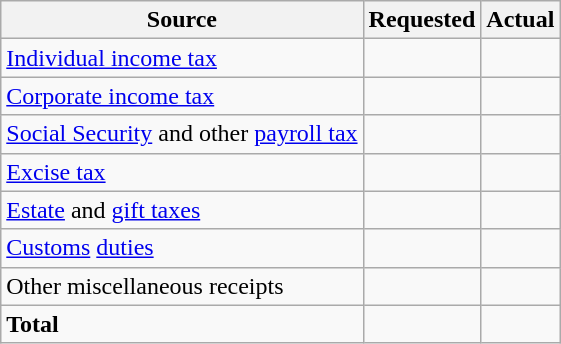<table class="wikitable sortable">
<tr>
<th>Source</th>
<th>Requested</th>
<th>Actual</th>
</tr>
<tr>
<td><a href='#'>Individual income tax</a></td>
<td style="text-align:right"></td>
<td style="text-align:right"></td>
</tr>
<tr>
<td><a href='#'>Corporate income tax</a></td>
<td style="text-align:right"></td>
<td style="text-align:right"></td>
</tr>
<tr>
<td><a href='#'>Social Security</a> and other <a href='#'>payroll tax</a></td>
<td style="text-align:right"></td>
<td style="text-align:right"></td>
</tr>
<tr>
<td><a href='#'>Excise tax</a></td>
<td style="text-align:right"></td>
<td style="text-align:right"></td>
</tr>
<tr>
<td><a href='#'>Estate</a> and <a href='#'>gift taxes</a></td>
<td style="text-align:right"></td>
<td style="text-align:right"></td>
</tr>
<tr>
<td><a href='#'>Customs</a> <a href='#'>duties</a></td>
<td style="text-align:right"></td>
<td style="text-align:right"></td>
</tr>
<tr>
<td>Other miscellaneous receipts</td>
<td style="text-align:right"></td>
<td style="text-align:right"></td>
</tr>
<tr class="sortbottom">
<td><strong>Total</strong></td>
<td style="text-align:right"><strong></strong></td>
<td style="text-align:right"><strong></strong></td>
</tr>
</table>
